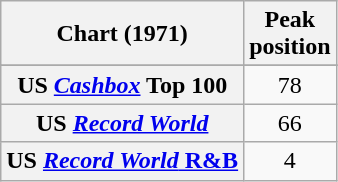<table class="wikitable sortable plainrowheaders">
<tr>
<th scope="col">Chart (1971)</th>
<th scope="col">Peak<br>position</th>
</tr>
<tr>
</tr>
<tr>
</tr>
<tr>
</tr>
<tr>
<th scope="row">US <a href='#'><em>Cashbox</em></a> Top 100</th>
<td style="text-align:center;">78</td>
</tr>
<tr>
<th scope="row">US <em><a href='#'>Record World</a></em></th>
<td style="text-align:center;">66</td>
</tr>
<tr>
<th scope="row">US <a href='#'><em>Record World</em> R&B</a></th>
<td style="text-align:center;">4</td>
</tr>
</table>
